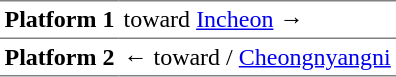<table border="1" cellspacing="0" cellpadding="3" frame="hsides" rules="rows">
<tr>
<th><span>Platform 1</span></th>
<td>  toward <a href='#'>Incheon</a> →</td>
</tr>
<tr>
<th><span>Platform 2</span></th>
<td>←  toward  / <a href='#'>Cheongnyangni</a></td>
</tr>
</table>
